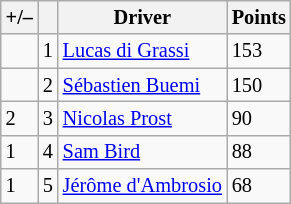<table class="wikitable" style="font-size: 85%;">
<tr>
<th scope="col">+/–</th>
<th scope="col"></th>
<th scope="col">Driver</th>
<th scope="col">Points</th>
</tr>
<tr>
<td align="left"></td>
<td align="center">1</td>
<td> <a href='#'>Lucas di Grassi</a></td>
<td align="left">153</td>
</tr>
<tr>
<td align="left"></td>
<td align="center">2</td>
<td> <a href='#'>Sébastien Buemi</a></td>
<td align="left">150</td>
</tr>
<tr>
<td align="left"> 2</td>
<td align="center">3</td>
<td> <a href='#'>Nicolas Prost</a></td>
<td align="left">90</td>
</tr>
<tr>
<td align="left"> 1</td>
<td align="center">4</td>
<td> <a href='#'>Sam Bird</a></td>
<td align="left">88</td>
</tr>
<tr>
<td align="left"> 1</td>
<td align="center">5</td>
<td> <a href='#'>Jérôme d'Ambrosio</a></td>
<td align="left">68</td>
</tr>
</table>
